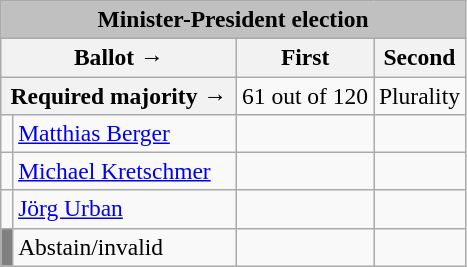<table class="wikitable" style="text-align:center; font-size:98%;">
<tr>
<td colspan=4 align="center" bgcolor="#C0C0C0"><strong>Minister-President election</strong></td>
</tr>
<tr>
<th colspan=2 style="width:150px;">Ballot →</th>
<th>First</th>
<th>Second</th>
</tr>
<tr>
<th colspan=2>Required majority →</th>
<td>61 out of 120 </td>
<td>Plurality </td>
</tr>
<tr>
<td bgcolor=></td>
<td style="text-align:left;"><a href='#'>Matthias Berger</a></td>
<td></td>
<td></td>
</tr>
<tr>
<td bgcolor=></td>
<td style="text-align:left;"><a href='#'>Michael Kretschmer</a></td>
<td></td>
<td></td>
</tr>
<tr>
<td bgcolor=></td>
<td style="text-align:left;"><a href='#'>Jörg Urban</a></td>
<td></td>
<td></td>
</tr>
<tr>
<td bgcolor=grey></td>
<td style="text-align:left;">Abstain/invalid</td>
<td></td>
<td></td>
</tr>
</table>
